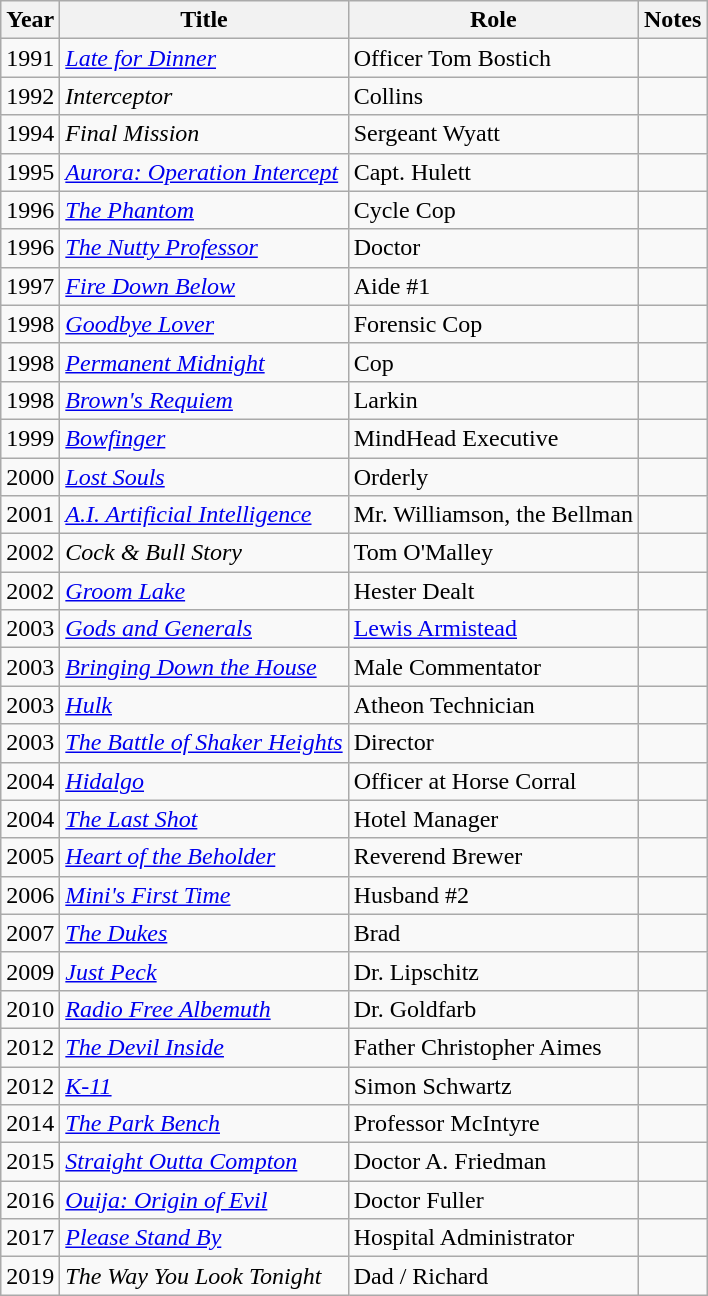<table class="wikitable sortable">
<tr>
<th>Year</th>
<th>Title</th>
<th>Role</th>
<th>Notes</th>
</tr>
<tr>
<td>1991</td>
<td><em><a href='#'>Late for Dinner</a></em></td>
<td>Officer Tom Bostich</td>
<td></td>
</tr>
<tr>
<td>1992</td>
<td><em>Interceptor</em></td>
<td>Collins</td>
<td></td>
</tr>
<tr>
<td>1994</td>
<td><em>Final Mission</em></td>
<td>Sergeant Wyatt</td>
<td></td>
</tr>
<tr>
<td>1995</td>
<td><em><a href='#'>Aurora: Operation Intercept</a></em></td>
<td>Capt. Hulett</td>
<td></td>
</tr>
<tr>
<td>1996</td>
<td><a href='#'><em>The Phantom</em></a></td>
<td>Cycle Cop</td>
<td></td>
</tr>
<tr>
<td>1996</td>
<td><a href='#'><em>The Nutty Professor</em></a></td>
<td>Doctor</td>
<td></td>
</tr>
<tr>
<td>1997</td>
<td><a href='#'><em>Fire Down Below</em></a></td>
<td>Aide #1</td>
<td></td>
</tr>
<tr>
<td>1998</td>
<td><em><a href='#'>Goodbye Lover</a></em></td>
<td>Forensic Cop</td>
<td></td>
</tr>
<tr>
<td>1998</td>
<td><em><a href='#'>Permanent Midnight</a></em></td>
<td>Cop</td>
<td></td>
</tr>
<tr>
<td>1998</td>
<td><a href='#'><em>Brown's Requiem</em></a></td>
<td>Larkin</td>
<td></td>
</tr>
<tr>
<td>1999</td>
<td><em><a href='#'>Bowfinger</a></em></td>
<td>MindHead Executive</td>
<td></td>
</tr>
<tr>
<td>2000</td>
<td><a href='#'><em>Lost Souls</em></a></td>
<td>Orderly</td>
<td></td>
</tr>
<tr>
<td>2001</td>
<td><em><a href='#'>A.I. Artificial Intelligence</a></em></td>
<td>Mr. Williamson, the Bellman</td>
<td></td>
</tr>
<tr>
<td>2002</td>
<td><em>Cock & Bull Story</em></td>
<td>Tom O'Malley</td>
<td></td>
</tr>
<tr>
<td>2002</td>
<td><a href='#'><em>Groom Lake</em></a></td>
<td>Hester Dealt</td>
<td></td>
</tr>
<tr>
<td>2003</td>
<td><a href='#'><em>Gods and Generals</em></a></td>
<td><a href='#'>Lewis Armistead</a></td>
<td></td>
</tr>
<tr>
<td>2003</td>
<td><a href='#'><em>Bringing Down the House</em></a></td>
<td>Male Commentator</td>
<td></td>
</tr>
<tr>
<td>2003</td>
<td><a href='#'><em>Hulk</em></a></td>
<td>Atheon Technician</td>
<td></td>
</tr>
<tr>
<td>2003</td>
<td><em><a href='#'>The Battle of Shaker Heights</a></em></td>
<td>Director</td>
<td></td>
</tr>
<tr>
<td>2004</td>
<td><a href='#'><em>Hidalgo</em></a></td>
<td>Officer at Horse Corral</td>
<td></td>
</tr>
<tr>
<td>2004</td>
<td><em><a href='#'>The Last Shot</a></em></td>
<td>Hotel Manager</td>
<td></td>
</tr>
<tr>
<td>2005</td>
<td><em><a href='#'>Heart of the Beholder</a></em></td>
<td>Reverend Brewer</td>
<td></td>
</tr>
<tr>
<td>2006</td>
<td><em><a href='#'>Mini's First Time</a></em></td>
<td>Husband #2</td>
<td></td>
</tr>
<tr>
<td>2007</td>
<td><a href='#'><em>The Dukes</em></a></td>
<td>Brad</td>
<td></td>
</tr>
<tr>
<td>2009</td>
<td><em><a href='#'>Just Peck</a></em></td>
<td>Dr. Lipschitz</td>
<td></td>
</tr>
<tr>
<td>2010</td>
<td><a href='#'><em>Radio Free Albemuth</em></a></td>
<td>Dr. Goldfarb</td>
<td></td>
</tr>
<tr>
<td>2012</td>
<td><a href='#'><em>The Devil Inside</em></a></td>
<td>Father Christopher Aimes</td>
<td></td>
</tr>
<tr>
<td>2012</td>
<td><a href='#'><em>K-11</em></a></td>
<td>Simon Schwartz</td>
<td></td>
</tr>
<tr>
<td>2014</td>
<td><em><a href='#'>The Park Bench</a></em></td>
<td>Professor McIntyre</td>
<td></td>
</tr>
<tr>
<td>2015</td>
<td><a href='#'><em>Straight Outta Compton</em></a></td>
<td>Doctor A. Friedman</td>
<td></td>
</tr>
<tr>
<td>2016</td>
<td><em><a href='#'>Ouija: Origin of Evil</a></em></td>
<td>Doctor Fuller</td>
<td></td>
</tr>
<tr>
<td>2017</td>
<td><em><a href='#'>Please Stand By</a></em></td>
<td>Hospital Administrator</td>
<td></td>
</tr>
<tr>
<td>2019</td>
<td><em>The Way You Look Tonight</em></td>
<td>Dad / Richard</td>
<td></td>
</tr>
</table>
